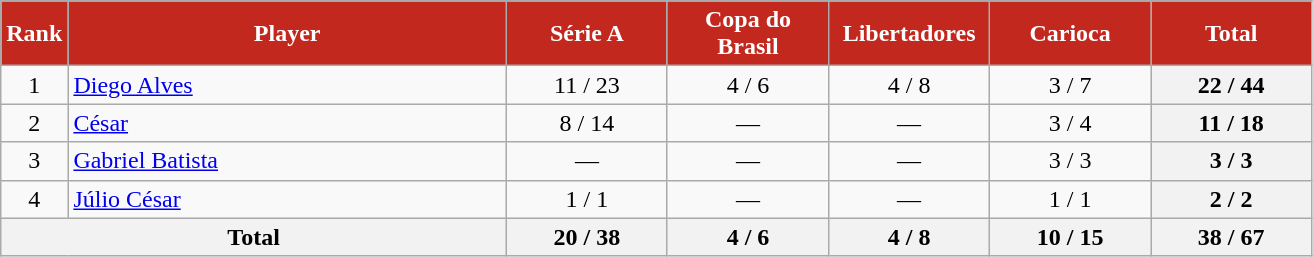<table class="wikitable" style="text-align: center">
<tr>
<th style="background:#C3281E; color:white; width:35px;">Rank</th>
<th style="background:#C3281E; color:white; width:285px;">Player</th>
<th style="background:#C3281E; color:white; width:100px;">Série A</th>
<th style="background:#C3281E; color:white; width:100px;">Copa do Brasil</th>
<th style="background:#C3281E; color:white; width:100px;">Libertadores</th>
<th style="background:#C3281E; color:white; width:100px;">Carioca</th>
<th style="background:#C3281E; color:white; width:100px;">Total</th>
</tr>
<tr>
<td>1</td>
<td align="left"> <a href='#'>Diego Alves</a></td>
<td>11 / 23</td>
<td>4 / 6</td>
<td>4 / 8</td>
<td>3 / 7</td>
<th>22 / 44</th>
</tr>
<tr>
<td>2</td>
<td align="left"> <a href='#'>César</a></td>
<td>8 / 14</td>
<td>—</td>
<td>—</td>
<td>3 / 4</td>
<th>11 / 18</th>
</tr>
<tr>
<td>3</td>
<td align="left"> <a href='#'>Gabriel Batista</a></td>
<td>—</td>
<td>—</td>
<td>—</td>
<td>3 / 3</td>
<th>3 / 3</th>
</tr>
<tr>
<td>4</td>
<td align="left"> <a href='#'>Júlio César</a></td>
<td>1 / 1</td>
<td>—</td>
<td>—</td>
<td>1 / 1</td>
<th>2 / 2</th>
</tr>
<tr>
<th colspan="2">Total</th>
<th>20 / 38</th>
<th>4 / 6</th>
<th>4 / 8</th>
<th>10 / 15</th>
<th>38 / 67</th>
</tr>
</table>
